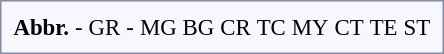<table style="border:1px solid #8888aa; background-color:#f7f8ff; padding:5px; font-size:95%; margin: 0px 12px 12px 0px;">
<tr style="text-align:center;">
<th>Abbr.</th>
<td colspan=2>-</td>
<td colspan=2>GR</td>
<td colspan=2>-</td>
<td colspan=2>MG</td>
<td colspan=2>BG</td>
<td colspan=2>CR</td>
<td colspan=2>TC</td>
<td colspan=2>MY</td>
<td colspan=2>CT</td>
<td colspan=3>TE</td>
<td colspan=3>ST</td>
</tr>
</table>
